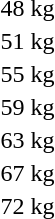<table>
<tr>
<td>48 kg<br></td>
<td></td>
<td></td>
<td></td>
</tr>
<tr>
<td>51 kg<br></td>
<td></td>
<td></td>
<td></td>
</tr>
<tr>
<td>55 kg<br></td>
<td></td>
<td></td>
<td></td>
</tr>
<tr>
<td>59 kg<br></td>
<td></td>
<td></td>
<td></td>
</tr>
<tr>
<td>63 kg<br></td>
<td></td>
<td></td>
<td></td>
</tr>
<tr>
<td>67 kg<br></td>
<td></td>
<td></td>
<td></td>
</tr>
<tr>
<td>72 kg<br></td>
<td></td>
<td></td>
<td></td>
</tr>
</table>
